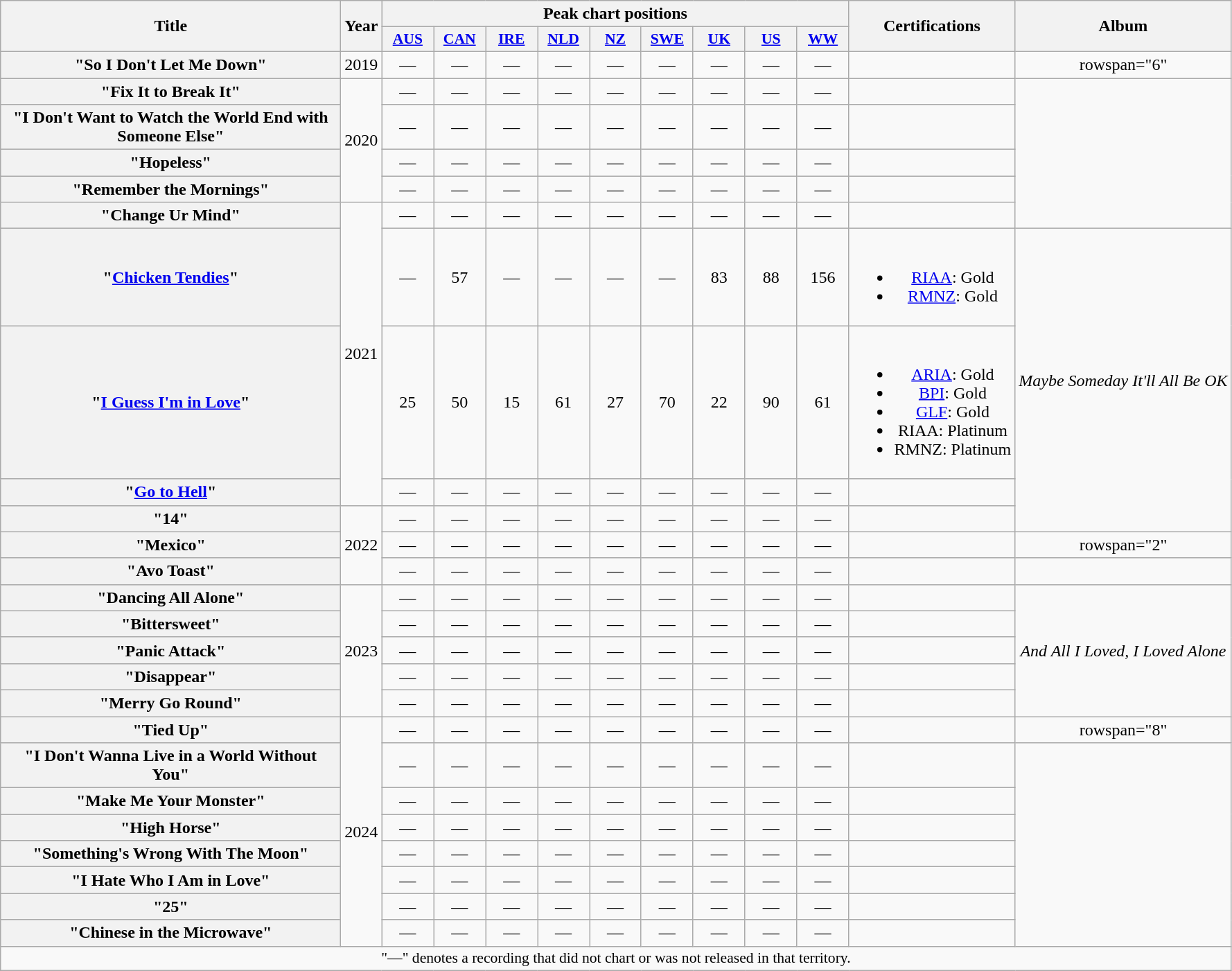<table class="wikitable plainrowheaders" style="text-align:center;">
<tr>
<th scope="col" rowspan="2" style="width:20em;">Title</th>
<th scope="col" rowspan="2">Year</th>
<th scope="col" colspan="9">Peak chart positions</th>
<th scope="col" rowspan="2">Certifications</th>
<th scope="col" rowspan="2">Album</th>
</tr>
<tr>
<th scope="col" style="width:3em;font-size:90%;"><a href='#'>AUS</a><br></th>
<th scope="col" style="width:3em;font-size:90%;"><a href='#'>CAN</a><br></th>
<th scope="col" style="width:3em;font-size:90%;"><a href='#'>IRE</a><br></th>
<th scope="col" style="width:3em;font-size:90%;"><a href='#'>NLD</a><br></th>
<th scope="col" style="width:3em;font-size:90%;"><a href='#'>NZ</a><br></th>
<th scope="col" style="width:3em;font-size:90%;"><a href='#'>SWE</a><br></th>
<th scope="col" style="width:3em;font-size:90%;"><a href='#'>UK</a><br></th>
<th scope="col" style="width:3em;font-size:90%;"><a href='#'>US</a><br></th>
<th scope="col" style="width:3em;font-size:90%;"><a href='#'>WW</a><br></th>
</tr>
<tr>
<th scope="row">"So I Don't Let Me Down"</th>
<td>2019</td>
<td>—</td>
<td>—</td>
<td>—</td>
<td>—</td>
<td>—</td>
<td>—</td>
<td>—</td>
<td>—</td>
<td>—</td>
<td></td>
<td>rowspan="6" </td>
</tr>
<tr>
<th scope="row">"Fix It to Break It"</th>
<td rowspan="4">2020</td>
<td>—</td>
<td>—</td>
<td>—</td>
<td>—</td>
<td>—</td>
<td>—</td>
<td>—</td>
<td>—</td>
<td>—</td>
<td></td>
</tr>
<tr>
<th scope="row">"I Don't Want to Watch the World End with Someone Else"</th>
<td>—</td>
<td>—</td>
<td>—</td>
<td>—</td>
<td>—</td>
<td>—</td>
<td>—</td>
<td>—</td>
<td>—</td>
<td></td>
</tr>
<tr>
<th scope="row">"Hopeless"</th>
<td>—</td>
<td>—</td>
<td>—</td>
<td>—</td>
<td>—</td>
<td>—</td>
<td>—</td>
<td>—</td>
<td>—</td>
<td></td>
</tr>
<tr>
<th scope="row">"Remember the Mornings"</th>
<td>—</td>
<td>—</td>
<td>—</td>
<td>—</td>
<td>—</td>
<td>—</td>
<td>—</td>
<td>—</td>
<td>—</td>
<td></td>
</tr>
<tr>
<th scope="row">"Change Ur Mind"<br></th>
<td rowspan="4">2021</td>
<td>—</td>
<td>—</td>
<td>—</td>
<td>—</td>
<td>—</td>
<td>—</td>
<td>—</td>
<td>—</td>
<td>—</td>
<td></td>
</tr>
<tr>
<th scope="row">"<a href='#'>Chicken Tendies</a>"</th>
<td>—</td>
<td>57</td>
<td>—</td>
<td>—</td>
<td>—</td>
<td>—</td>
<td>83</td>
<td>88</td>
<td>156</td>
<td><br><ul><li><a href='#'>RIAA</a>: Gold</li><li><a href='#'>RMNZ</a>: Gold</li></ul></td>
<td rowspan="4"><em>Maybe Someday It'll All Be OK</em></td>
</tr>
<tr>
<th scope="row">"<a href='#'>I Guess I'm in Love</a>"</th>
<td>25</td>
<td>50</td>
<td>15</td>
<td>61</td>
<td>27</td>
<td>70</td>
<td>22</td>
<td>90</td>
<td>61</td>
<td><br><ul><li><a href='#'>ARIA</a>: Gold</li><li><a href='#'>BPI</a>: Gold</li><li><a href='#'>GLF</a>: Gold</li><li>RIAA: Platinum</li><li>RMNZ: Platinum</li></ul></td>
</tr>
<tr>
<th scope="row">"<a href='#'>Go to Hell</a>"</th>
<td>—</td>
<td>—</td>
<td>—</td>
<td>—</td>
<td>—</td>
<td>—</td>
<td>—</td>
<td>—</td>
<td>—</td>
<td></td>
</tr>
<tr>
<th scope="row">"14"</th>
<td rowspan="3">2022</td>
<td>—</td>
<td>—</td>
<td>—</td>
<td>—</td>
<td>—</td>
<td>—</td>
<td>—</td>
<td>—</td>
<td>—</td>
<td></td>
</tr>
<tr>
<th scope="row">"Mexico"</th>
<td>—</td>
<td>—</td>
<td>—</td>
<td>—</td>
<td>—</td>
<td>—</td>
<td>—</td>
<td>—</td>
<td>—</td>
<td></td>
<td>rowspan="2" </td>
</tr>
<tr>
<th scope="row">"Avo Toast"</th>
<td>—</td>
<td>—</td>
<td>—</td>
<td>—</td>
<td>—</td>
<td>—</td>
<td>—</td>
<td>—</td>
<td>—</td>
<td></td>
</tr>
<tr>
<th scope="row">"Dancing All Alone"</th>
<td rowspan="5">2023</td>
<td>—</td>
<td>—</td>
<td>—</td>
<td>—</td>
<td>—</td>
<td>—</td>
<td>—</td>
<td>—</td>
<td>—</td>
<td></td>
<td rowspan="5"><em>And All I Loved, I Loved Alone</em></td>
</tr>
<tr>
<th scope="row">"Bittersweet"</th>
<td>—</td>
<td>—</td>
<td>—</td>
<td>—</td>
<td>—</td>
<td>—</td>
<td>—</td>
<td>—</td>
<td>—</td>
<td></td>
</tr>
<tr>
<th scope="row">"Panic Attack"</th>
<td>—</td>
<td>—</td>
<td>—</td>
<td>—</td>
<td>—</td>
<td>—</td>
<td>—</td>
<td>—</td>
<td>—</td>
<td></td>
</tr>
<tr>
<th scope="row">"Disappear"</th>
<td>—</td>
<td>—</td>
<td>—</td>
<td>—</td>
<td>—</td>
<td>—</td>
<td>—</td>
<td>—</td>
<td>—</td>
<td></td>
</tr>
<tr>
<th scope="row">"Merry Go Round"</th>
<td>—</td>
<td>—</td>
<td>—</td>
<td>—</td>
<td>—</td>
<td>—</td>
<td>—</td>
<td>—</td>
<td>—</td>
<td></td>
</tr>
<tr>
<th scope="row">"Tied Up"</th>
<td rowspan="8">2024</td>
<td>—</td>
<td>—</td>
<td>—</td>
<td>—</td>
<td>—</td>
<td>—</td>
<td>—</td>
<td>—</td>
<td>—</td>
<td></td>
<td>rowspan="8" </td>
</tr>
<tr>
<th scope="row">"I Don't Wanna Live in a World Without You"</th>
<td>—</td>
<td>—</td>
<td>—</td>
<td>—</td>
<td>—</td>
<td>—</td>
<td>—</td>
<td>—</td>
<td>—</td>
<td></td>
</tr>
<tr>
<th scope="row">"Make Me Your Monster"</th>
<td>—</td>
<td>—</td>
<td>—</td>
<td>—</td>
<td>—</td>
<td>—</td>
<td>—</td>
<td>—</td>
<td>—</td>
<td></td>
</tr>
<tr>
<th scope="row">"High Horse"</th>
<td>—</td>
<td>—</td>
<td>—</td>
<td>—</td>
<td>—</td>
<td>—</td>
<td>—</td>
<td>—</td>
<td>—</td>
<td></td>
</tr>
<tr>
<th scope="row">"Something's Wrong With The Moon"</th>
<td>—</td>
<td>—</td>
<td>—</td>
<td>—</td>
<td>—</td>
<td>—</td>
<td>—</td>
<td>—</td>
<td>—</td>
<td></td>
</tr>
<tr>
<th scope="row">"I Hate Who I Am in Love"</th>
<td>—</td>
<td>—</td>
<td>—</td>
<td>—</td>
<td>—</td>
<td>—</td>
<td>—</td>
<td>—</td>
<td>—</td>
<td></td>
</tr>
<tr>
<th scope="row">"25"</th>
<td>—</td>
<td>—</td>
<td>—</td>
<td>—</td>
<td>—</td>
<td>—</td>
<td>—</td>
<td>—</td>
<td>—</td>
<td></td>
</tr>
<tr>
<th scope="row">"Chinese in the Microwave"</th>
<td>—</td>
<td>—</td>
<td>—</td>
<td>—</td>
<td>—</td>
<td>—</td>
<td>—</td>
<td>—</td>
<td>—</td>
<td></td>
</tr>
<tr>
<td colspan="13" style="font-size:90%">"—" denotes a recording that did not chart or was not released in that territory.</td>
</tr>
</table>
